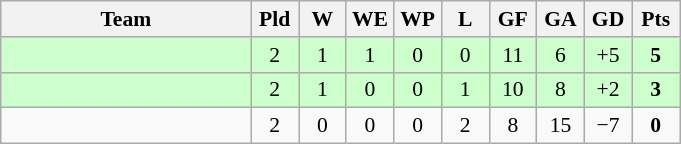<table class="wikitable" style="text-align: center; font-size:90% ">
<tr>
<th width=160>Team</th>
<th width=25>Pld</th>
<th width=25>W</th>
<th width=25>WE</th>
<th width=25>WP</th>
<th width=25>L</th>
<th width=25>GF</th>
<th width=25>GA</th>
<th width=25>GD</th>
<th width=25>Pts</th>
</tr>
<tr bgcolor=ccffcc>
<td align=left></td>
<td>2</td>
<td>1</td>
<td>1</td>
<td>0</td>
<td>0</td>
<td>11</td>
<td>6</td>
<td>+5</td>
<td><strong>5</strong></td>
</tr>
<tr bgcolor=ccffcc>
<td align=left></td>
<td>2</td>
<td>1</td>
<td>0</td>
<td>0</td>
<td>1</td>
<td>10</td>
<td>8</td>
<td>+2</td>
<td><strong>3</strong></td>
</tr>
<tr>
<td align=left></td>
<td>2</td>
<td>0</td>
<td>0</td>
<td>0</td>
<td>2</td>
<td>8</td>
<td>15</td>
<td>−7</td>
<td><strong>0</strong></td>
</tr>
</table>
